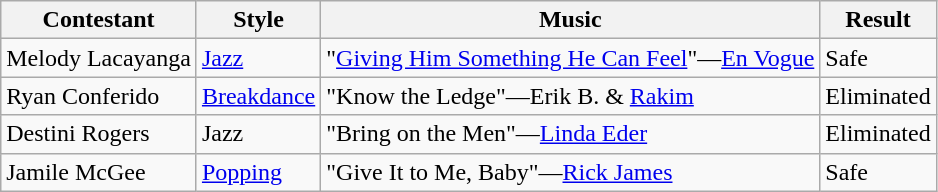<table class="wikitable">
<tr>
<th>Contestant</th>
<th>Style</th>
<th>Music</th>
<th>Result</th>
</tr>
<tr>
<td>Melody Lacayanga</td>
<td><a href='#'>Jazz</a></td>
<td>"<a href='#'>Giving Him Something He Can Feel</a>"—<a href='#'>En Vogue</a></td>
<td>Safe</td>
</tr>
<tr>
<td>Ryan Conferido</td>
<td><a href='#'>Breakdance</a></td>
<td>"Know the Ledge"—Erik B. & <a href='#'>Rakim</a></td>
<td>Eliminated</td>
</tr>
<tr>
<td>Destini Rogers</td>
<td>Jazz</td>
<td>"Bring on the Men"—<a href='#'>Linda Eder</a></td>
<td>Eliminated</td>
</tr>
<tr>
<td>Jamile McGee</td>
<td><a href='#'>Popping</a></td>
<td>"Give It to Me, Baby"—<a href='#'>Rick James</a></td>
<td>Safe</td>
</tr>
</table>
